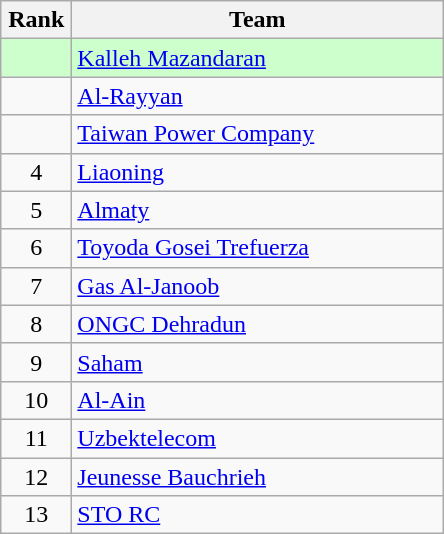<table class="wikitable" style="text-align: center;">
<tr>
<th width=40>Rank</th>
<th width=240>Team</th>
</tr>
<tr bgcolor=#CCFFCC>
<td></td>
<td align="left"> <a href='#'>Kalleh Mazandaran</a></td>
</tr>
<tr>
<td></td>
<td align="left"> <a href='#'>Al-Rayyan</a></td>
</tr>
<tr>
<td></td>
<td align="left"> <a href='#'>Taiwan Power Company</a></td>
</tr>
<tr>
<td>4</td>
<td align="left"> <a href='#'>Liaoning</a></td>
</tr>
<tr>
<td>5</td>
<td align="left"> <a href='#'>Almaty</a></td>
</tr>
<tr>
<td>6</td>
<td align="left"> <a href='#'>Toyoda Gosei Trefuerza</a></td>
</tr>
<tr>
<td>7</td>
<td align="left"> <a href='#'>Gas Al-Janoob</a></td>
</tr>
<tr>
<td>8</td>
<td align="left"> <a href='#'>ONGC Dehradun</a></td>
</tr>
<tr>
<td>9</td>
<td align="left"> <a href='#'>Saham</a></td>
</tr>
<tr>
<td>10</td>
<td align="left"> <a href='#'>Al-Ain</a></td>
</tr>
<tr>
<td>11</td>
<td align="left"> <a href='#'>Uzbektelecom</a></td>
</tr>
<tr>
<td>12</td>
<td align="left"> <a href='#'>Jeunesse Bauchrieh</a></td>
</tr>
<tr>
<td>13</td>
<td align="left"> <a href='#'>STO RC</a></td>
</tr>
</table>
